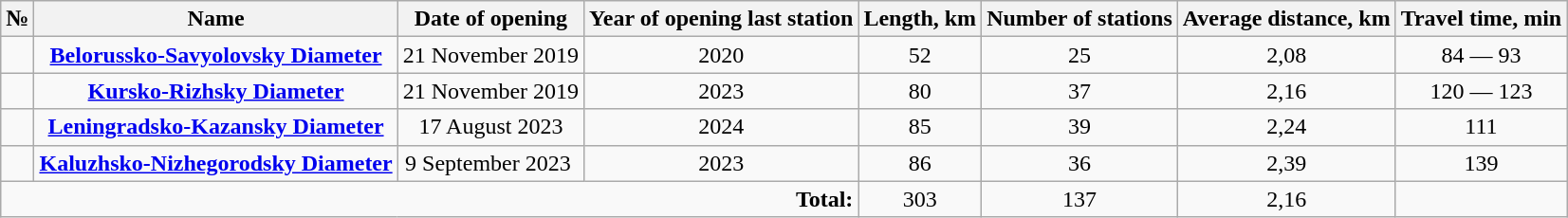<table class=wikitable style="text-align:center">
<tr>
<th>№</th>
<th>Name</th>
<th>Date of opening</th>
<th>Year of opening last station</th>
<th>Length, km</th>
<th>Number of stations</th>
<th>Average distance, km</th>
<th>Travel time, min</th>
</tr>
<tr>
<td></td>
<td><a href='#'><strong>Belorussko-Savyolovsky Diameter</strong></a></td>
<td>21 November 2019</td>
<td>2020</td>
<td>52</td>
<td>25</td>
<td>2,08</td>
<td>84 — 93</td>
</tr>
<tr>
<td></td>
<td><a href='#'><strong>Kursko-Rizhsky Diameter</strong></a></td>
<td>21 November 2019</td>
<td>2023</td>
<td>80</td>
<td>37</td>
<td>2,16</td>
<td>120 — 123</td>
</tr>
<tr>
<td></td>
<td><a href='#'><strong>Leningradsko-Kazansky Diameter</strong></a></td>
<td>17 August 2023</td>
<td>2024</td>
<td>85</td>
<td>39</td>
<td>2,24</td>
<td>111</td>
</tr>
<tr>
<td></td>
<td><a href='#'><strong>Kaluzhsko-Nizhegorodsky Diameter</strong></a></td>
<td>9 September 2023 </td>
<td>2023</td>
<td>86</td>
<td>36</td>
<td>2,39</td>
<td>139</td>
</tr>
<tr>
<td colspan="4" align="right"><strong>Total:</strong></td>
<td>303</td>
<td>137</td>
<td>2,16</td>
<td></td>
</tr>
</table>
